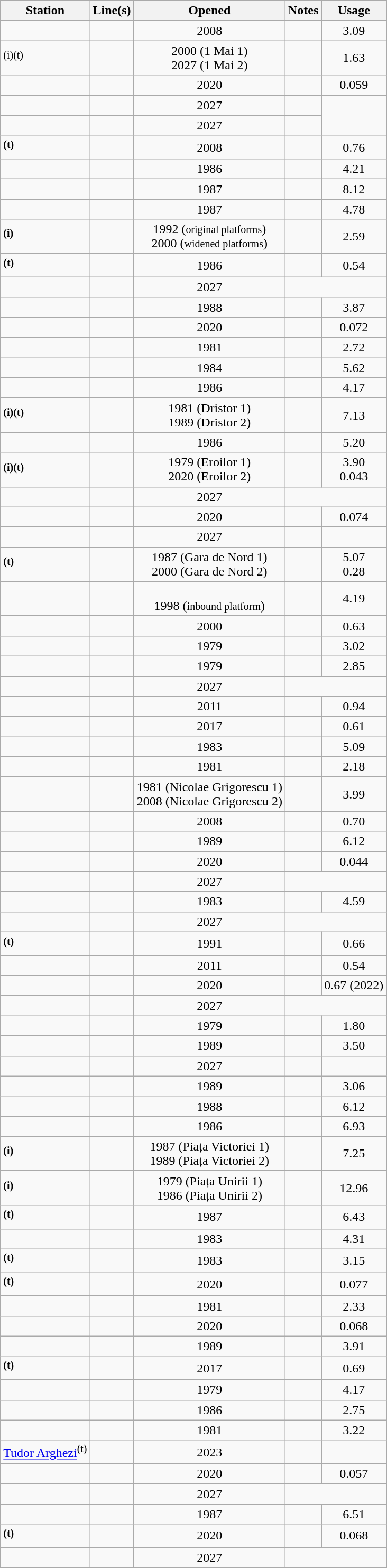<table class="wikitable sortable" style="text-align: center">
<tr>
<th>Station</th>
<th nowrap="true">Line(s)</th>
<th>Opened</th>
<th class="unsortable">Notes</th>
<th>Usage<br></th>
</tr>
<tr>
<td style=text-align:left></td>
<td></td>
<td>2008</td>
<td></td>
<td>3.09</td>
</tr>
<tr>
<td style=text-align:left><sup>(i)(t)</sup></td>
<td></td>
<td>2000 (1 Mai 1)<br>2027 (1 Mai 2)</td>
<td></td>
<td>1.63</td>
</tr>
<tr>
<td style=text-align:left></td>
<td></td>
<td>2020</td>
<td></td>
<td data-sort-value="0">0.059</td>
</tr>
<tr>
<td style=text-align:left><strong></strong></td>
<td></td>
<td>2027</td>
<td></td>
</tr>
<tr>
<td style=text-align:left><strong></strong></td>
<td></td>
<td>2027</td>
<td></td>
</tr>
<tr>
<td style=text-align:left><strong><sup>(t)</sup></strong></td>
<td></td>
<td>2008</td>
<td></td>
<td>0.76</td>
</tr>
<tr>
<td style=text-align:left></td>
<td></td>
<td>1986</td>
<td></td>
<td>4.21</td>
</tr>
<tr>
<td style=text-align:left></td>
<td></td>
<td>1987</td>
<td></td>
<td>8.12</td>
</tr>
<tr>
<td style=text-align:left></td>
<td></td>
<td>1987</td>
<td></td>
<td>4.78</td>
</tr>
<tr>
<td style=text-align:left><strong><sup>(i)</sup></strong></td>
<td>  </td>
<td>1992 (<small>original platforms</small>)<br>2000 (<small>widened platforms</small>)</td>
<td></td>
<td>2.59</td>
</tr>
<tr>
<td style=text-align:left><strong><sup>(t)</sup></strong></td>
<td></td>
<td>1986</td>
<td></td>
<td>0.54</td>
</tr>
<tr>
<td style=text-align:left><strong></strong></td>
<td></td>
<td>2027</td>
</tr>
<tr>
<td style=text-align:left></td>
<td></td>
<td>1988</td>
<td></td>
<td>3.87</td>
</tr>
<tr>
<td style=text-align:left></td>
<td></td>
<td>2020</td>
<td></td>
<td data-sort-value="0">0.072</td>
</tr>
<tr>
<td style=text-align:left></td>
<td></td>
<td>1981</td>
<td></td>
<td>2.72</td>
</tr>
<tr>
<td style=text-align:left></td>
<td></td>
<td>1984</td>
<td></td>
<td>5.62</td>
</tr>
<tr>
<td style=text-align:left></td>
<td></td>
<td>1986</td>
<td></td>
<td>4.17</td>
</tr>
<tr>
<td style=text-align:left><strong><sup>(i)(t)</sup></strong></td>
<td> </td>
<td>1981 (Dristor 1)<br>1989 (Dristor 2)</td>
<td></td>
<td>7.13</td>
</tr>
<tr>
<td style=text-align:left></td>
<td></td>
<td>1986</td>
<td></td>
<td>5.20</td>
</tr>
<tr>
<td style=text-align:left><strong><sup>(i)(t)</sup></strong></td>
<td></td>
<td>1979 (Eroilor 1)<br>2020 (Eroilor 2)</td>
<td></td>
<td>3.90<br>0.043</td>
</tr>
<tr>
<td style=text-align:left></td>
<td></td>
<td>2027</td>
</tr>
<tr>
<td style=text-align:left></td>
<td></td>
<td>2020</td>
<td></td>
<td data-sort-value="0">0.074</td>
</tr>
<tr>
<td style=text-align:left><strong></strong></td>
<td></td>
<td>2027</td>
<td></td>
</tr>
<tr>
<td style=text-align:left><strong><sup>(t)</sup></strong></td>
<td> </td>
<td>1987 (Gara de Nord 1)<br>2000 (Gara de Nord 2)</td>
<td></td>
<td data-sort-value="5.35">5.07<br>0.28</td>
</tr>
<tr>
<td style=text-align:left></td>
<td></td>
<td><br>1998 (<small>inbound platform</small>)</td>
<td></td>
<td>4.19</td>
</tr>
<tr>
<td style=text-align:left></td>
<td> </td>
<td>2000</td>
<td></td>
<td>0.63</td>
</tr>
<tr>
<td style=text-align:left></td>
<td></td>
<td>1979</td>
<td></td>
<td>3.02</td>
</tr>
<tr>
<td style=text-align:left></td>
<td> </td>
<td>1979</td>
<td></td>
<td>2.85</td>
</tr>
<tr>
<td style=text-align:left></td>
<td></td>
<td>2027</td>
</tr>
<tr>
<td style=text-align:left></td>
<td></td>
<td>2011</td>
<td></td>
<td>0.94</td>
</tr>
<tr>
<td style=text-align:left></td>
<td></td>
<td>2017</td>
<td></td>
<td>0.61</td>
</tr>
<tr>
<td style=text-align:left></td>
<td></td>
<td>1983</td>
<td></td>
<td>5.09</td>
</tr>
<tr>
<td style=text-align:left></td>
<td> </td>
<td>1981</td>
<td></td>
<td>2.18</td>
</tr>
<tr>
<td style=text-align:left></td>
<td> </td>
<td>1981 (Nicolae Grigorescu 1)<br>2008 (Nicolae Grigorescu 2)</td>
<td></td>
<td>3.99</td>
</tr>
<tr>
<td style=text-align:left></td>
<td></td>
<td>2008</td>
<td></td>
<td>0.70</td>
</tr>
<tr>
<td style=text-align:left></td>
<td></td>
<td>1989</td>
<td></td>
<td>6.12</td>
</tr>
<tr>
<td style=text-align:left></td>
<td></td>
<td>2020</td>
<td></td>
<td data-sort-value="0">0.044</td>
</tr>
<tr>
<td style=text-align:left></td>
<td></td>
<td>2027</td>
</tr>
<tr>
<td style=text-align:left></td>
<td></td>
<td>1983</td>
<td></td>
<td>4.59</td>
</tr>
<tr>
<td style=text-align:left><strong></strong></td>
<td></td>
<td>2027</td>
</tr>
<tr>
<td style=text-align:left><strong><sup>(t)</sup></strong></td>
<td></td>
<td>1991</td>
<td></td>
<td>0.66</td>
</tr>
<tr>
<td style=text-align:left></td>
<td></td>
<td>2011</td>
<td></td>
<td>0.54</td>
</tr>
<tr>
<td style=text-align:left></td>
<td></td>
<td>2020</td>
<td></td>
<td data-sort-value="0">0.67 (2022)</td>
</tr>
<tr>
<td style=text-align:left><strong></strong></td>
<td></td>
<td>2027</td>
</tr>
<tr>
<td style=text-align:left></td>
<td></td>
<td>1979</td>
<td></td>
<td>1.80</td>
</tr>
<tr>
<td style=text-align:left></td>
<td></td>
<td>1989</td>
<td></td>
<td>3.50</td>
</tr>
<tr>
<td style=text-align:left></td>
<td></td>
<td>2027</td>
<td></td>
</tr>
<tr>
<td style=text-align:left></td>
<td></td>
<td>1989</td>
<td></td>
<td>3.06</td>
</tr>
<tr>
<td style=text-align:left></td>
<td></td>
<td>1988</td>
<td></td>
<td>6.12</td>
</tr>
<tr>
<td style=text-align:left></td>
<td></td>
<td>1986</td>
<td></td>
<td>6.93</td>
</tr>
<tr>
<td style=text-align:left><strong><sup>(i)</sup></strong></td>
<td> </td>
<td>1987 (Piața Victoriei 1)<br>1989 (Piața Victoriei 2)</td>
<td></td>
<td>7.25</td>
</tr>
<tr>
<td style=text-align:left><strong><sup>(i)</sup></strong></td>
<td>  </td>
<td>1979 (Piața Unirii 1)<br>1986 (Piața Unirii 2)</td>
<td></td>
<td>12.96</td>
</tr>
<tr>
<td style=text-align:left><strong><sup>(t)</sup></strong></td>
<td></td>
<td>1987</td>
<td></td>
<td>6.43</td>
</tr>
<tr>
<td style=text-align:left></td>
<td></td>
<td>1983</td>
<td></td>
<td>4.31</td>
</tr>
<tr>
<td style=text-align:left><strong><sup>(t)</sup></strong></td>
<td></td>
<td>1983</td>
<td></td>
<td>3.15</td>
</tr>
<tr>
<td style=text-align:left><strong><sup>(t)</sup></strong></td>
<td></td>
<td>2020</td>
<td></td>
<td data-sort-value="0">0.077</td>
</tr>
<tr>
<td style=text-align:left></td>
<td></td>
<td>1981</td>
<td></td>
<td>2.33</td>
</tr>
<tr>
<td style=text-align:left></td>
<td></td>
<td>2020</td>
<td></td>
<td data-sort-value="0">0.068</td>
</tr>
<tr>
<td style=text-align:left></td>
<td></td>
<td>1989</td>
<td></td>
<td>3.91</td>
</tr>
<tr>
<td style=text-align:left><strong><sup>(t)</sup></strong></td>
<td></td>
<td>2017</td>
<td></td>
<td>0.69</td>
</tr>
<tr>
<td style=text-align:left></td>
<td> </td>
<td>1979</td>
<td></td>
<td>4.17</td>
</tr>
<tr>
<td style=text-align:left></td>
<td></td>
<td>1986</td>
<td></td>
<td>2.75</td>
</tr>
<tr>
<td style=text-align:left></td>
<td></td>
<td>1981</td>
<td></td>
<td>3.22</td>
</tr>
<tr>
<td style=text-align:left><a href='#'>Tudor Arghezi</a><sup>(t)</sup></td>
<td></td>
<td>2023</td>
<td></td>
<td></td>
</tr>
<tr>
<td style=text-align:left></td>
<td></td>
<td>2020</td>
<td></td>
<td data-sort-value="0">0.057</td>
</tr>
<tr>
<td style=text-align:left></td>
<td></td>
<td>2027</td>
</tr>
<tr>
<td style=text-align:left></td>
<td></td>
<td>1987</td>
<td></td>
<td>6.51</td>
</tr>
<tr>
<td style=text-align:left><strong><sup>(t)</sup></strong></td>
<td></td>
<td>2020</td>
<td></td>
<td data-sort-value="0">0.068</td>
</tr>
<tr>
<td style=text-align:left><strong></strong></td>
<td></td>
<td>2027</td>
</tr>
</table>
